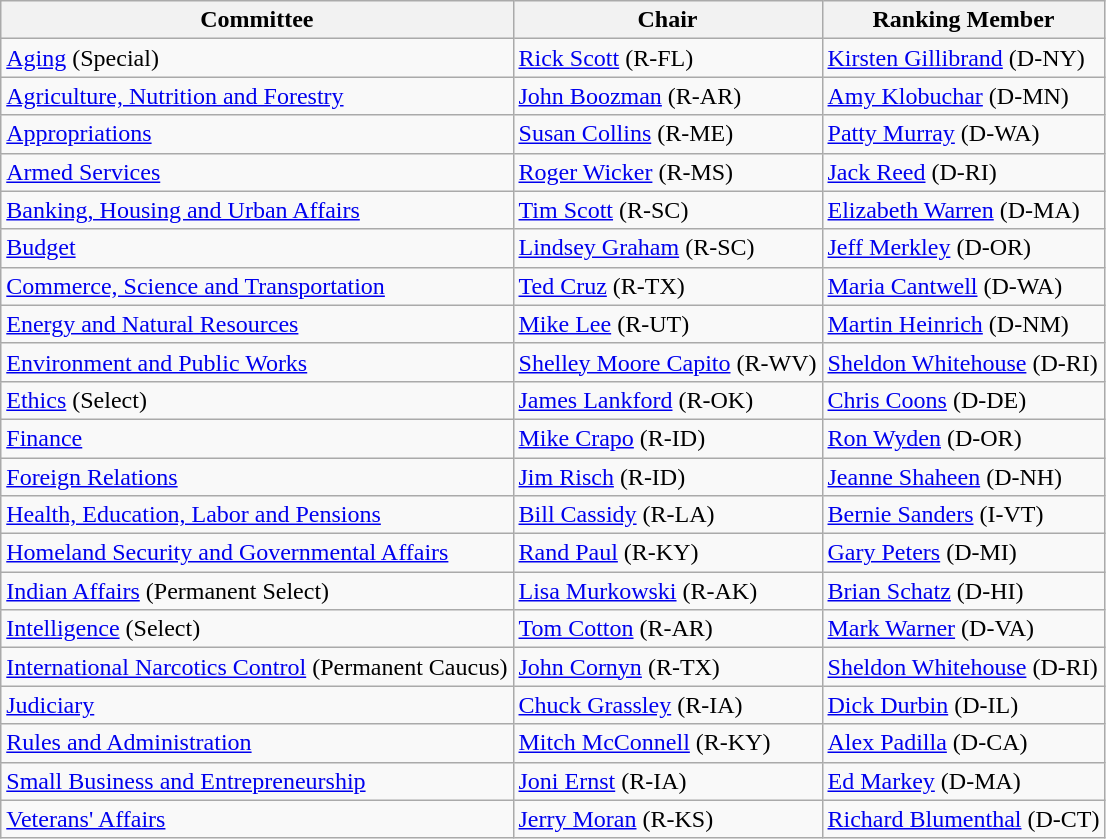<table class="wikitable">
<tr>
<th>Committee</th>
<th>Chair</th>
<th>Ranking Member</th>
</tr>
<tr>
<td><a href='#'>Aging</a> (Special)</td>
<td><a href='#'>Rick Scott</a> (R-FL)</td>
<td><a href='#'>Kirsten Gillibrand</a> (D-NY)</td>
</tr>
<tr>
<td><a href='#'>Agriculture, Nutrition and Forestry</a></td>
<td><a href='#'>John Boozman</a> (R-AR)</td>
<td><a href='#'>Amy Klobuchar</a> (D-MN)</td>
</tr>
<tr>
<td><a href='#'>Appropriations</a></td>
<td><a href='#'>Susan Collins</a> (R-ME)</td>
<td><a href='#'>Patty Murray</a> (D-WA)</td>
</tr>
<tr>
<td><a href='#'>Armed Services</a></td>
<td><a href='#'>Roger Wicker</a> (R-MS)</td>
<td><a href='#'>Jack Reed</a> (D-RI)</td>
</tr>
<tr>
<td><a href='#'>Banking, Housing and Urban Affairs</a></td>
<td><a href='#'>Tim Scott</a> (R-SC)</td>
<td><a href='#'>Elizabeth Warren</a> (D-MA)</td>
</tr>
<tr>
<td><a href='#'>Budget</a></td>
<td><a href='#'>Lindsey Graham</a> (R-SC)</td>
<td><a href='#'>Jeff Merkley</a> (D-OR)</td>
</tr>
<tr>
<td><a href='#'>Commerce, Science and Transportation</a></td>
<td><a href='#'>Ted Cruz</a> (R-TX)</td>
<td><a href='#'>Maria Cantwell</a> (D-WA)</td>
</tr>
<tr>
<td><a href='#'>Energy and Natural Resources</a></td>
<td><a href='#'>Mike Lee</a> (R-UT)</td>
<td><a href='#'>Martin Heinrich</a> (D-NM)</td>
</tr>
<tr>
<td><a href='#'>Environment and Public Works</a></td>
<td><a href='#'>Shelley Moore Capito</a> (R-WV)</td>
<td><a href='#'>Sheldon Whitehouse</a> (D-RI)</td>
</tr>
<tr>
<td><a href='#'>Ethics</a> (Select)</td>
<td><a href='#'>James Lankford</a> (R-OK)</td>
<td><a href='#'>Chris Coons</a> (D-DE)</td>
</tr>
<tr>
<td><a href='#'>Finance</a></td>
<td><a href='#'>Mike Crapo</a> (R-ID)</td>
<td><a href='#'>Ron Wyden</a> (D-OR)</td>
</tr>
<tr>
<td><a href='#'>Foreign Relations</a></td>
<td><a href='#'>Jim Risch</a> (R-ID)</td>
<td><a href='#'>Jeanne Shaheen</a> (D-NH)</td>
</tr>
<tr>
<td><a href='#'>Health, Education, Labor and Pensions</a></td>
<td><a href='#'>Bill Cassidy</a> (R-LA)</td>
<td><a href='#'>Bernie Sanders</a> (I-VT)</td>
</tr>
<tr>
<td><a href='#'>Homeland Security and Governmental Affairs</a></td>
<td><a href='#'>Rand Paul</a> (R-KY)</td>
<td><a href='#'>Gary Peters</a> (D-MI)</td>
</tr>
<tr>
<td><a href='#'>Indian Affairs</a> (Permanent Select)</td>
<td><a href='#'>Lisa Murkowski</a> (R-AK)</td>
<td><a href='#'>Brian Schatz</a> (D-HI)</td>
</tr>
<tr>
<td><a href='#'>Intelligence</a> (Select)</td>
<td><a href='#'>Tom Cotton</a> (R-AR)</td>
<td><a href='#'>Mark Warner</a> (D-VA)</td>
</tr>
<tr>
<td><a href='#'>International Narcotics Control</a> (Permanent Caucus)</td>
<td><a href='#'>John Cornyn</a> (R-TX)</td>
<td><a href='#'>Sheldon Whitehouse</a> (D-RI)</td>
</tr>
<tr>
<td><a href='#'>Judiciary</a></td>
<td><a href='#'>Chuck Grassley</a> (R-IA)</td>
<td><a href='#'>Dick Durbin</a> (D-IL)</td>
</tr>
<tr>
<td><a href='#'>Rules and Administration</a></td>
<td><a href='#'>Mitch McConnell</a> (R-KY)</td>
<td><a href='#'>Alex Padilla</a> (D-CA)</td>
</tr>
<tr>
<td><a href='#'>Small Business and Entrepreneurship</a></td>
<td><a href='#'>Joni Ernst</a> (R-IA)</td>
<td><a href='#'>Ed Markey</a> (D-MA)</td>
</tr>
<tr>
<td><a href='#'>Veterans' Affairs</a></td>
<td><a href='#'>Jerry Moran</a> (R-KS)</td>
<td><a href='#'>Richard Blumenthal</a> (D-CT)</td>
</tr>
</table>
